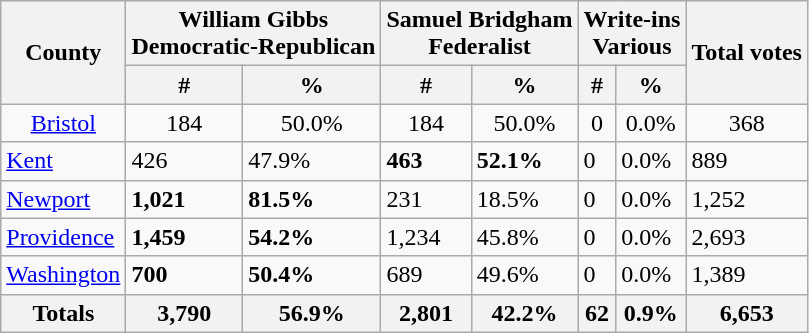<table class="wikitable sortable">
<tr>
<th rowspan="2" scope="col">County</th>
<th colspan="2" scope="col">William Gibbs<br>Democratic-Republican</th>
<th colspan="2" scope="col">Samuel Bridgham<br>Federalist</th>
<th colspan="2" scope="col">Write-ins<br>Various</th>
<th rowspan="2" scope="col">Total votes</th>
</tr>
<tr>
<th>#</th>
<th>%</th>
<th>#</th>
<th>%</th>
<th>#</th>
<th>%</th>
</tr>
<tr>
<td align="center"><a href='#'>Bristol</a></td>
<td align="center">184</td>
<td align="center">50.0%</td>
<td align="center">184</td>
<td align="center">50.0%</td>
<td align="center">0</td>
<td align="center">0.0%</td>
<td align="center">368</td>
</tr>
<tr>
<td><a href='#'>Kent</a></td>
<td>426</td>
<td>47.9%</td>
<td><strong>463</strong></td>
<td><strong>52.1%</strong></td>
<td>0</td>
<td>0.0%</td>
<td>889</td>
</tr>
<tr>
<td><a href='#'>Newport</a></td>
<td><strong>1,021</strong></td>
<td><strong>81.5%</strong></td>
<td>231</td>
<td>18.5%</td>
<td>0</td>
<td>0.0%</td>
<td>1,252</td>
</tr>
<tr>
<td><a href='#'>Providence</a></td>
<td><strong>1,459</strong></td>
<td><strong>54.2%</strong></td>
<td>1,234</td>
<td>45.8%</td>
<td>0</td>
<td>0.0%</td>
<td>2,693</td>
</tr>
<tr>
<td><a href='#'>Washington</a></td>
<td><strong>700</strong></td>
<td><strong>50.4%</strong></td>
<td>689</td>
<td>49.6%</td>
<td>0</td>
<td>0.0%</td>
<td>1,389</td>
</tr>
<tr>
<th>Totals</th>
<th>3,790</th>
<th>56.9%</th>
<th>2,801</th>
<th>42.2%</th>
<th>62</th>
<th>0.9%</th>
<th>6,653</th>
</tr>
</table>
